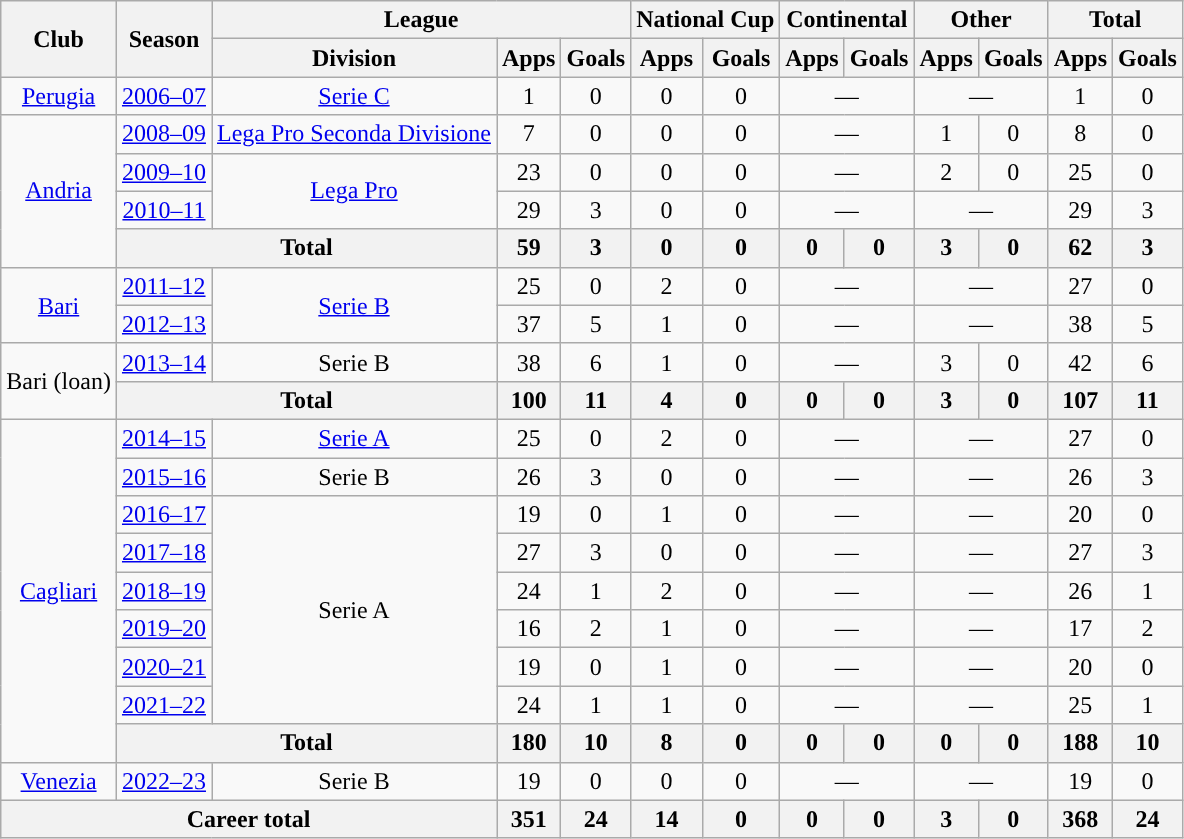<table class="wikitable" style="text-align: center;">
<tr>
<th rowspan="2">Club</th>
<th rowspan="2">Season</th>
<th colspan="3">League</th>
<th colspan="2">National Cup</th>
<th colspan="2">Continental</th>
<th colspan="2">Other</th>
<th colspan="2">Total</th>
</tr>
<tr>
<th>Division</th>
<th>Apps</th>
<th>Goals</th>
<th>Apps</th>
<th>Goals</th>
<th>Apps</th>
<th>Goals</th>
<th>Apps</th>
<th>Goals</th>
<th>Apps</th>
<th>Goals</th>
</tr>
<tr>
<td><a href='#'>Perugia</a></td>
<td><a href='#'>2006–07</a></td>
<td><a href='#'>Serie C</a></td>
<td>1</td>
<td>0</td>
<td>0</td>
<td>0</td>
<td colspan="2“">—</td>
<td colspan="2“">—</td>
<td>1</td>
<td>0</td>
</tr>
<tr>
<td rowspan="4"><a href='#'>Andria</a></td>
<td><a href='#'>2008–09</a></td>
<td><a href='#'>Lega Pro Seconda Divisione</a></td>
<td>7</td>
<td>0</td>
<td>0</td>
<td>0</td>
<td colspan="2“">—</td>
<td>1</td>
<td>0</td>
<td>8</td>
<td>0</td>
</tr>
<tr>
<td><a href='#'>2009–10</a></td>
<td rowspan="2"><a href='#'>Lega Pro</a></td>
<td>23</td>
<td>0</td>
<td>0</td>
<td>0</td>
<td colspan="2“">—</td>
<td>2</td>
<td>0</td>
<td>25</td>
<td>0</td>
</tr>
<tr>
<td><a href='#'>2010–11</a></td>
<td>29</td>
<td>3</td>
<td>0</td>
<td>0</td>
<td colspan="2“">—</td>
<td colspan="2“">—</td>
<td>29</td>
<td>3</td>
</tr>
<tr>
<th colspan="2">Total</th>
<th>59</th>
<th>3</th>
<th>0</th>
<th>0</th>
<th>0</th>
<th>0</th>
<th>3</th>
<th>0</th>
<th>62</th>
<th>3</th>
</tr>
<tr>
<td rowspan="2"><a href='#'>Bari</a></td>
<td><a href='#'>2011–12</a></td>
<td rowspan="2"><a href='#'>Serie B</a></td>
<td>25</td>
<td>0</td>
<td>2</td>
<td>0</td>
<td colspan="2“">—</td>
<td colspan="2“">—</td>
<td>27</td>
<td>0</td>
</tr>
<tr>
<td><a href='#'>2012–13</a></td>
<td>37</td>
<td>5</td>
<td>1</td>
<td>0</td>
<td colspan="2“">—</td>
<td colspan="2“">—</td>
<td>38</td>
<td>5</td>
</tr>
<tr>
<td rowspan="2">Bari (loan)</td>
<td><a href='#'>2013–14</a></td>
<td>Serie B</td>
<td>38</td>
<td>6</td>
<td>1</td>
<td>0</td>
<td colspan="2“">—</td>
<td>3</td>
<td>0</td>
<td>42</td>
<td>6</td>
</tr>
<tr>
<th colspan="2">Total</th>
<th>100</th>
<th>11</th>
<th>4</th>
<th>0</th>
<th>0</th>
<th>0</th>
<th>3</th>
<th>0</th>
<th>107</th>
<th>11</th>
</tr>
<tr>
<td rowspan="9"><a href='#'>Cagliari</a></td>
<td><a href='#'>2014–15</a></td>
<td><a href='#'>Serie A</a></td>
<td>25</td>
<td>0</td>
<td>2</td>
<td>0</td>
<td colspan="2“">—</td>
<td colspan="2“">—</td>
<td>27</td>
<td>0</td>
</tr>
<tr>
<td><a href='#'>2015–16</a></td>
<td>Serie B</td>
<td>26</td>
<td>3</td>
<td>0</td>
<td>0</td>
<td colspan="2“">—</td>
<td colspan="2“">—</td>
<td>26</td>
<td>3</td>
</tr>
<tr>
<td><a href='#'>2016–17</a></td>
<td rowspan="6">Serie A</td>
<td>19</td>
<td>0</td>
<td>1</td>
<td>0</td>
<td colspan="2“">—</td>
<td colspan="2“">—</td>
<td>20</td>
<td>0</td>
</tr>
<tr>
<td><a href='#'>2017–18</a></td>
<td>27</td>
<td>3</td>
<td>0</td>
<td>0</td>
<td colspan="2“">—</td>
<td colspan="2“">—</td>
<td>27</td>
<td>3</td>
</tr>
<tr>
<td><a href='#'>2018–19</a></td>
<td>24</td>
<td>1</td>
<td>2</td>
<td>0</td>
<td colspan="2“">—</td>
<td colspan="2“">—</td>
<td>26</td>
<td>1</td>
</tr>
<tr>
<td><a href='#'>2019–20</a></td>
<td>16</td>
<td>2</td>
<td>1</td>
<td>0</td>
<td colspan="2“">—</td>
<td colspan="2“">—</td>
<td>17</td>
<td>2</td>
</tr>
<tr>
<td><a href='#'>2020–21</a></td>
<td>19</td>
<td>0</td>
<td>1</td>
<td>0</td>
<td colspan="2“">—</td>
<td colspan="2“">—</td>
<td>20</td>
<td>0</td>
</tr>
<tr>
<td><a href='#'>2021–22</a></td>
<td>24</td>
<td>1</td>
<td>1</td>
<td>0</td>
<td colspan="2“">—</td>
<td colspan="2“">—</td>
<td>25</td>
<td>1</td>
</tr>
<tr>
<th colspan="2">Total</th>
<th>180</th>
<th>10</th>
<th>8</th>
<th>0</th>
<th>0</th>
<th>0</th>
<th>0</th>
<th>0</th>
<th>188</th>
<th>10</th>
</tr>
<tr>
<td><a href='#'>Venezia</a></td>
<td><a href='#'>2022–23</a></td>
<td>Serie B</td>
<td>19</td>
<td>0</td>
<td>0</td>
<td>0</td>
<td colspan="2“">—</td>
<td colspan="2“">—</td>
<td>19</td>
<td>0</td>
</tr>
<tr>
<th colspan="3">Career total</th>
<th>351</th>
<th>24</th>
<th>14</th>
<th>0</th>
<th>0</th>
<th>0</th>
<th>3</th>
<th>0</th>
<th>368</th>
<th>24</th>
</tr>
</table>
